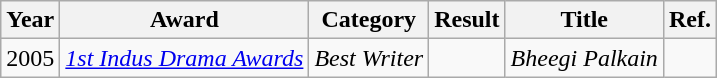<table class="wikitable">
<tr>
<th>Year</th>
<th>Award</th>
<th>Category</th>
<th>Result</th>
<th>Title</th>
<th>Ref.</th>
</tr>
<tr>
<td>2005</td>
<td><em><a href='#'>1st Indus Drama Awards</a></em></td>
<td><em>Best Writer</em></td>
<td></td>
<td><em>Bheegi Palkain</em></td>
<td></td>
</tr>
</table>
